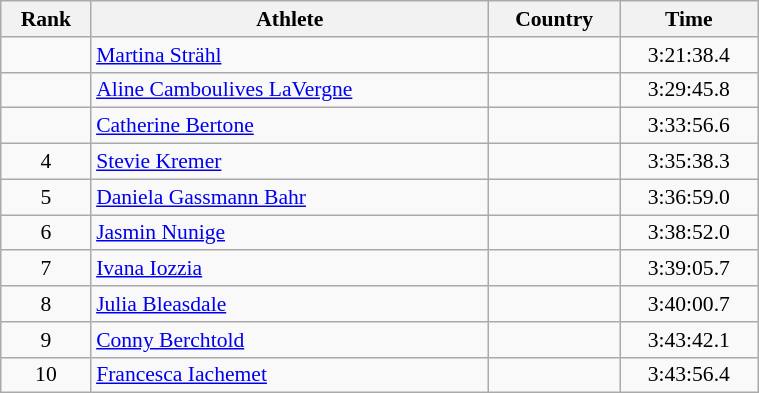<table class="wikitable" width=40% style="font-size:90%; text-align:center;">
<tr>
<th>Rank</th>
<th>Athlete</th>
<th>Country</th>
<th>Time</th>
</tr>
<tr>
<td></td>
<td align=left><a href='#'>Martina Strähl</a></td>
<td align=left></td>
<td>3:21:38.4</td>
</tr>
<tr>
<td></td>
<td align=left><a href='#'>Aline Camboulives LaVergne</a></td>
<td align=left></td>
<td>3:29:45.8</td>
</tr>
<tr>
<td></td>
<td align=left><a href='#'>Catherine Bertone</a></td>
<td align=left></td>
<td>3:33:56.6</td>
</tr>
<tr>
<td>4</td>
<td align=left><a href='#'>Stevie Kremer</a></td>
<td align=left></td>
<td>3:35:38.3</td>
</tr>
<tr>
<td>5</td>
<td align=left><a href='#'>Daniela Gassmann Bahr</a></td>
<td align=left></td>
<td>3:36:59.0</td>
</tr>
<tr>
<td>6</td>
<td align=left><a href='#'>Jasmin Nunige</a></td>
<td align=left></td>
<td>3:38:52.0</td>
</tr>
<tr>
<td>7</td>
<td align=left><a href='#'>Ivana Iozzia</a></td>
<td align=left></td>
<td>3:39:05.7</td>
</tr>
<tr>
<td>8</td>
<td align=left><a href='#'>Julia Bleasdale</a></td>
<td align=left></td>
<td>3:40:00.7</td>
</tr>
<tr>
<td>9</td>
<td align=left><a href='#'>Conny Berchtold</a></td>
<td align=left></td>
<td>3:43:42.1</td>
</tr>
<tr>
<td>10</td>
<td align=left><a href='#'>Francesca Iachemet</a></td>
<td align=left></td>
<td>3:43:56.4</td>
</tr>
</table>
